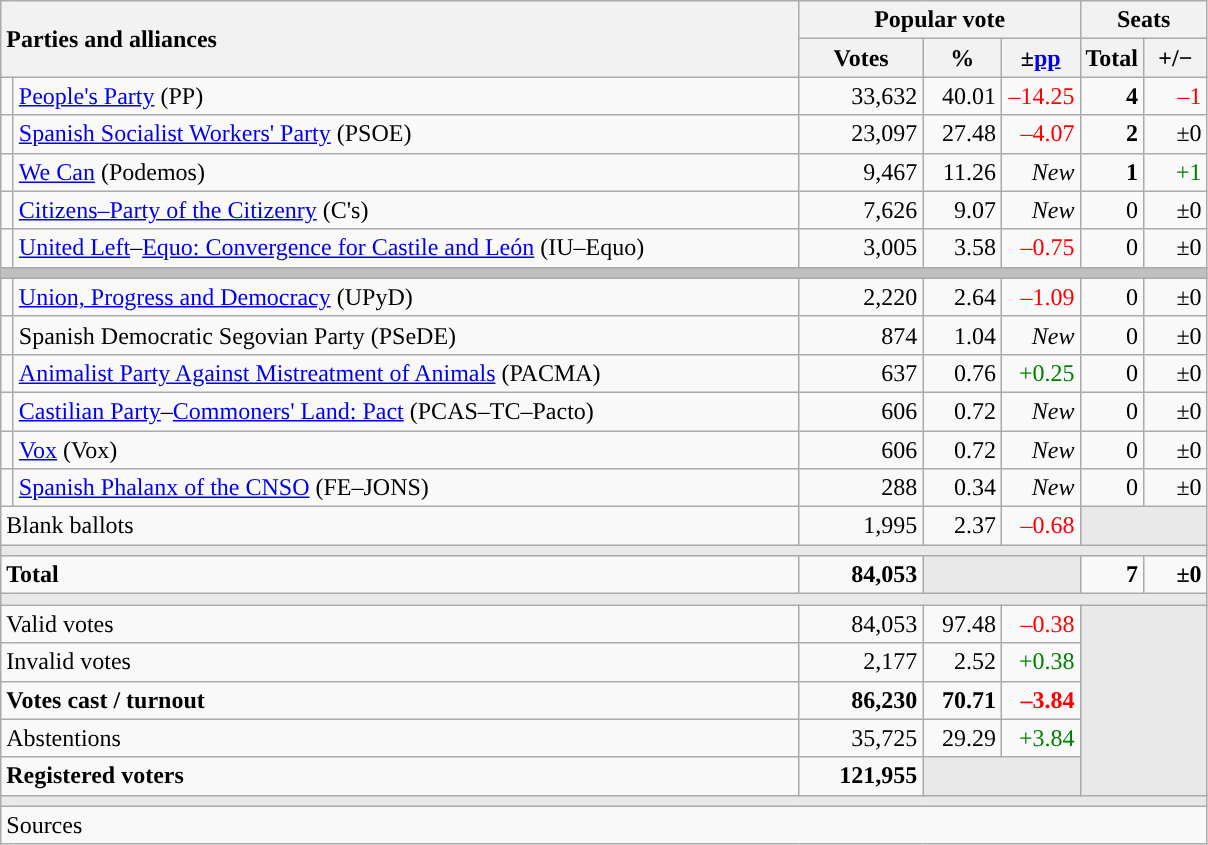<table class="wikitable" style="text-align:right;">
<tr>
<th style="text-align:left;" rowspan="2" colspan="2" width="525">Parties and alliances</th>
<th colspan="3">Popular vote</th>
<th colspan="2">Seats</th>
</tr>
<tr>
<th width="75">Votes</th>
<th width="45">%</th>
<th width="45">±<a href='#'>pp</a></th>
<th width="35">Total</th>
<th width="35">+/−</th>
</tr>
<tr>
<td width="1" style="color:inherit;background:"></td>
<td align="left"><a href='#'>People's Party</a> (PP)</td>
<td>33,632</td>
<td>40.01</td>
<td style="color:red;">–14.25</td>
<td><strong>4</strong></td>
<td style="color:red;">–1</td>
</tr>
<tr>
<td style="color:inherit;background:"></td>
<td align="left"><a href='#'>Spanish Socialist Workers' Party</a> (PSOE)</td>
<td>23,097</td>
<td>27.48</td>
<td style="color:red;">–4.07</td>
<td><strong>2</strong></td>
<td>±0</td>
</tr>
<tr>
<td style="color:inherit;background:"></td>
<td align="left"><a href='#'>We Can</a> (Podemos)</td>
<td>9,467</td>
<td>11.26</td>
<td><em>New</em></td>
<td><strong>1</strong></td>
<td style="color:green;">+1</td>
</tr>
<tr>
<td style="color:inherit;background:"></td>
<td align="left"><a href='#'>Citizens–Party of the Citizenry</a> (C's)</td>
<td>7,626</td>
<td>9.07</td>
<td><em>New</em></td>
<td>0</td>
<td>±0</td>
</tr>
<tr>
<td style="color:inherit;background:"></td>
<td align="left"><a href='#'>United Left</a>–<a href='#'>Equo: Convergence for Castile and León</a> (IU–Equo)</td>
<td>3,005</td>
<td>3.58</td>
<td style="color:red;">–0.75</td>
<td>0</td>
<td>±0</td>
</tr>
<tr>
<td colspan="7" bgcolor="#C0C0C0"></td>
</tr>
<tr>
<td style="color:inherit;background:"></td>
<td align="left"><a href='#'>Union, Progress and Democracy</a> (UPyD)</td>
<td>2,220</td>
<td>2.64</td>
<td style="color:red;">–1.09</td>
<td>0</td>
<td>±0</td>
</tr>
<tr>
<td style="color:inherit;background:"></td>
<td align="left">Spanish Democratic Segovian Party (PSeDE)</td>
<td>874</td>
<td>1.04</td>
<td><em>New</em></td>
<td>0</td>
<td>±0</td>
</tr>
<tr>
<td style="color:inherit;background:"></td>
<td align="left"><a href='#'>Animalist Party Against Mistreatment of Animals</a> (PACMA)</td>
<td>637</td>
<td>0.76</td>
<td style="color:green;">+0.25</td>
<td>0</td>
<td>±0</td>
</tr>
<tr>
<td style="color:inherit;background:"></td>
<td align="left"><a href='#'>Castilian Party</a>–<a href='#'>Commoners' Land: Pact</a> (PCAS–TC–Pacto)</td>
<td>606</td>
<td>0.72</td>
<td><em>New</em></td>
<td>0</td>
<td>±0</td>
</tr>
<tr>
<td style="color:inherit;background:"></td>
<td align="left"><a href='#'>Vox</a> (Vox)</td>
<td>606</td>
<td>0.72</td>
<td><em>New</em></td>
<td>0</td>
<td>±0</td>
</tr>
<tr>
<td style="color:inherit;background:"></td>
<td align="left"><a href='#'>Spanish Phalanx of the CNSO</a> (FE–JONS)</td>
<td>288</td>
<td>0.34</td>
<td><em>New</em></td>
<td>0</td>
<td>±0</td>
</tr>
<tr>
<td align="left" colspan="2">Blank ballots</td>
<td>1,995</td>
<td>2.37</td>
<td style="color:red;">–0.68</td>
<td bgcolor="#E9E9E9" colspan="2"></td>
</tr>
<tr>
<td colspan="7" bgcolor="#E9E9E9"></td>
</tr>
<tr style="font-weight:bold;">
<td align="left" colspan="2">Total</td>
<td>84,053</td>
<td bgcolor="#E9E9E9" colspan="2"></td>
<td>7</td>
<td>±0</td>
</tr>
<tr>
<td colspan="7" bgcolor="#E9E9E9"></td>
</tr>
<tr>
<td align="left" colspan="2">Valid votes</td>
<td>84,053</td>
<td>97.48</td>
<td style="color:red;">–0.38</td>
<td bgcolor="#E9E9E9" colspan="2" rowspan="5"></td>
</tr>
<tr>
<td align="left" colspan="2">Invalid votes</td>
<td>2,177</td>
<td>2.52</td>
<td style="color:green;">+0.38</td>
</tr>
<tr style="font-weight:bold;">
<td align="left" colspan="2">Votes cast / turnout</td>
<td>86,230</td>
<td>70.71</td>
<td style="color:red;">–3.84</td>
</tr>
<tr>
<td align="left" colspan="2">Abstentions</td>
<td>35,725</td>
<td>29.29</td>
<td style="color:green;">+3.84</td>
</tr>
<tr style="font-weight:bold;">
<td align="left" colspan="2">Registered voters</td>
<td>121,955</td>
<td bgcolor="#E9E9E9" colspan="2"></td>
</tr>
<tr>
<td colspan="7" bgcolor="#E9E9E9"></td>
</tr>
<tr>
<td align="left" colspan="7">Sources</td>
</tr>
</table>
